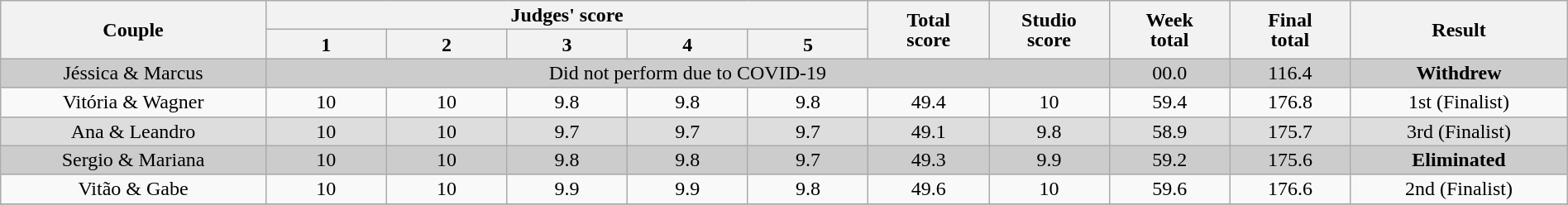<table class="wikitable" style="font-size:100%; line-height:16px; text-align:center" width="100%">
<tr>
<th rowspan=2 width="11.00%">Couple</th>
<th colspan=5 width="25.00%">Judges' score</th>
<th rowspan=2 width="05.00%">Total<br>score</th>
<th rowspan=2 width="05.00%">Studio<br>score</th>
<th rowspan=2 width="05.00%">Week<br>total</th>
<th rowspan=2 width="05.00%">Final<br>total</th>
<th rowspan=2 width="09.00%">Result</th>
</tr>
<tr>
<th width="05.0%">1</th>
<th width="05.0%">2</th>
<th width="05.0%">3</th>
<th width="05.0%">4</th>
<th width="05.0%">5</th>
</tr>
<tr bgcolor="CCCCCC">
<td>Jéssica & Marcus</td>
<td colspan=7>Did not perform due to COVID-19</td>
<td>00.0</td>
<td>116.4</td>
<td><strong>Withdrew</strong></td>
</tr>
<tr>
<td>Vitória & Wagner</td>
<td>10</td>
<td>10</td>
<td>9.8</td>
<td>9.8</td>
<td>9.8</td>
<td>49.4</td>
<td>10</td>
<td>59.4</td>
<td>176.8</td>
<td>1st (Finalist)</td>
</tr>
<tr bgcolor=DDDDDD>
<td>Ana & Leandro</td>
<td>10</td>
<td>10</td>
<td>9.7</td>
<td>9.7</td>
<td>9.7</td>
<td>49.1</td>
<td>9.8</td>
<td>58.9</td>
<td>175.7</td>
<td>3rd (Finalist)</td>
</tr>
<tr bgcolor="CCCCCC">
<td>Sergio & Mariana</td>
<td>10</td>
<td>10</td>
<td>9.8</td>
<td>9.8</td>
<td>9.7</td>
<td>49.3</td>
<td>9.9</td>
<td>59.2</td>
<td>175.6</td>
<td><strong>Eliminated</strong></td>
</tr>
<tr>
<td>Vitão & Gabe</td>
<td>10</td>
<td>10</td>
<td>9.9</td>
<td>9.9</td>
<td>9.8</td>
<td>49.6</td>
<td>10</td>
<td>59.6</td>
<td>176.6</td>
<td>2nd (Finalist)</td>
</tr>
<tr>
</tr>
</table>
